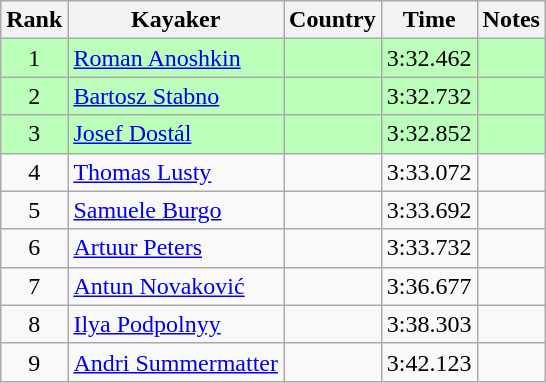<table class="wikitable" style="text-align:center">
<tr>
<th>Rank</th>
<th>Kayaker</th>
<th>Country</th>
<th>Time</th>
<th>Notes</th>
</tr>
<tr bgcolor=bbffbb>
<td>1</td>
<td align="left"><a href='#'>Roman Anoshkin</a></td>
<td align="left"></td>
<td>3:32.462</td>
<td></td>
</tr>
<tr bgcolor=bbffbb>
<td>2</td>
<td align="left"><a href='#'>Bartosz Stabno</a></td>
<td align="left"></td>
<td>3:32.732</td>
<td></td>
</tr>
<tr bgcolor=bbffbb>
<td>3</td>
<td align="left"><a href='#'>Josef Dostál</a></td>
<td align="left"></td>
<td>3:32.852</td>
<td></td>
</tr>
<tr>
<td>4</td>
<td align="left"><a href='#'>Thomas Lusty</a></td>
<td align="left"></td>
<td>3:33.072</td>
<td></td>
</tr>
<tr>
<td>5</td>
<td align="left"><a href='#'>Samuele Burgo</a></td>
<td align="left"></td>
<td>3:33.692</td>
<td></td>
</tr>
<tr>
<td>6</td>
<td align="left"><a href='#'>Artuur Peters</a></td>
<td align="left"></td>
<td>3:33.732</td>
<td></td>
</tr>
<tr>
<td>7</td>
<td align="left"><a href='#'>Antun Novaković</a></td>
<td align="left"></td>
<td>3:36.677</td>
<td></td>
</tr>
<tr>
<td>8</td>
<td align="left"><a href='#'>Ilya Podpolnyy</a></td>
<td align="left"></td>
<td>3:38.303</td>
<td></td>
</tr>
<tr>
<td>9</td>
<td align="left"><a href='#'>Andri Summermatter</a></td>
<td align="left"></td>
<td>3:42.123</td>
<td></td>
</tr>
</table>
